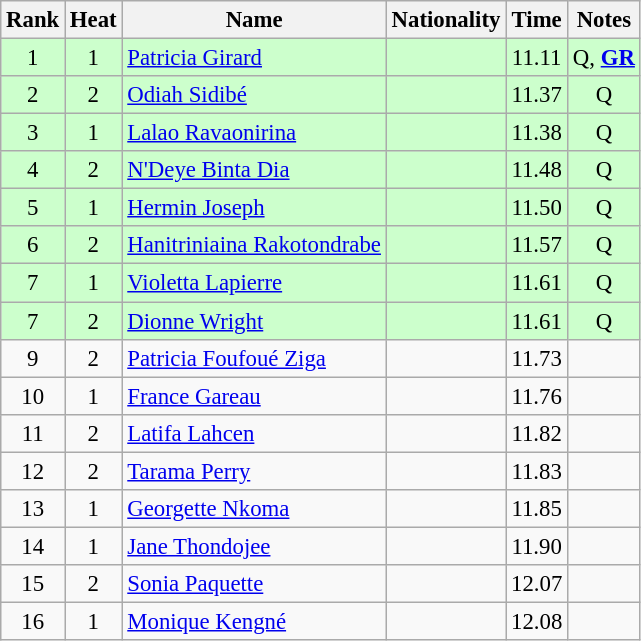<table class="wikitable sortable" style="text-align:center; font-size:95%">
<tr>
<th>Rank</th>
<th>Heat</th>
<th>Name</th>
<th>Nationality</th>
<th>Time</th>
<th>Notes</th>
</tr>
<tr bgcolor=ccffcc>
<td>1</td>
<td>1</td>
<td align=left><a href='#'>Patricia Girard</a></td>
<td align=left></td>
<td>11.11</td>
<td>Q, <strong><a href='#'>GR</a></strong></td>
</tr>
<tr bgcolor=ccffcc>
<td>2</td>
<td>2</td>
<td align=left><a href='#'>Odiah Sidibé</a></td>
<td align=left></td>
<td>11.37</td>
<td>Q</td>
</tr>
<tr bgcolor=ccffcc>
<td>3</td>
<td>1</td>
<td align=left><a href='#'>Lalao Ravaonirina</a></td>
<td align=left></td>
<td>11.38</td>
<td>Q</td>
</tr>
<tr bgcolor=ccffcc>
<td>4</td>
<td>2</td>
<td align=left><a href='#'>N'Deye Binta Dia</a></td>
<td align=left></td>
<td>11.48</td>
<td>Q</td>
</tr>
<tr bgcolor=ccffcc>
<td>5</td>
<td>1</td>
<td align=left><a href='#'>Hermin Joseph</a></td>
<td align=left></td>
<td>11.50</td>
<td>Q</td>
</tr>
<tr bgcolor=ccffcc>
<td>6</td>
<td>2</td>
<td align=left><a href='#'>Hanitriniaina Rakotondrabe</a></td>
<td align=left></td>
<td>11.57</td>
<td>Q</td>
</tr>
<tr bgcolor=ccffcc>
<td>7</td>
<td>1</td>
<td align=left><a href='#'>Violetta Lapierre</a></td>
<td align=left></td>
<td>11.61</td>
<td>Q</td>
</tr>
<tr bgcolor=ccffcc>
<td>7</td>
<td>2</td>
<td align=left><a href='#'>Dionne Wright</a></td>
<td align=left></td>
<td>11.61</td>
<td>Q</td>
</tr>
<tr>
<td>9</td>
<td>2</td>
<td align=left><a href='#'>Patricia Foufoué Ziga</a></td>
<td align=left></td>
<td>11.73</td>
<td></td>
</tr>
<tr>
<td>10</td>
<td>1</td>
<td align=left><a href='#'>France Gareau</a></td>
<td align=left></td>
<td>11.76</td>
<td></td>
</tr>
<tr>
<td>11</td>
<td>2</td>
<td align=left><a href='#'>Latifa Lahcen</a></td>
<td align=left></td>
<td>11.82</td>
<td></td>
</tr>
<tr>
<td>12</td>
<td>2</td>
<td align=left><a href='#'>Tarama Perry</a></td>
<td align=left></td>
<td>11.83</td>
<td></td>
</tr>
<tr>
<td>13</td>
<td>1</td>
<td align=left><a href='#'>Georgette Nkoma</a></td>
<td align=left></td>
<td>11.85</td>
<td></td>
</tr>
<tr>
<td>14</td>
<td>1</td>
<td align=left><a href='#'>Jane Thondojee</a></td>
<td align=left></td>
<td>11.90</td>
<td></td>
</tr>
<tr>
<td>15</td>
<td>2</td>
<td align=left><a href='#'>Sonia Paquette</a></td>
<td align=left></td>
<td>12.07</td>
<td></td>
</tr>
<tr>
<td>16</td>
<td>1</td>
<td align=left><a href='#'>Monique Kengné</a></td>
<td align=left></td>
<td>12.08</td>
<td></td>
</tr>
</table>
